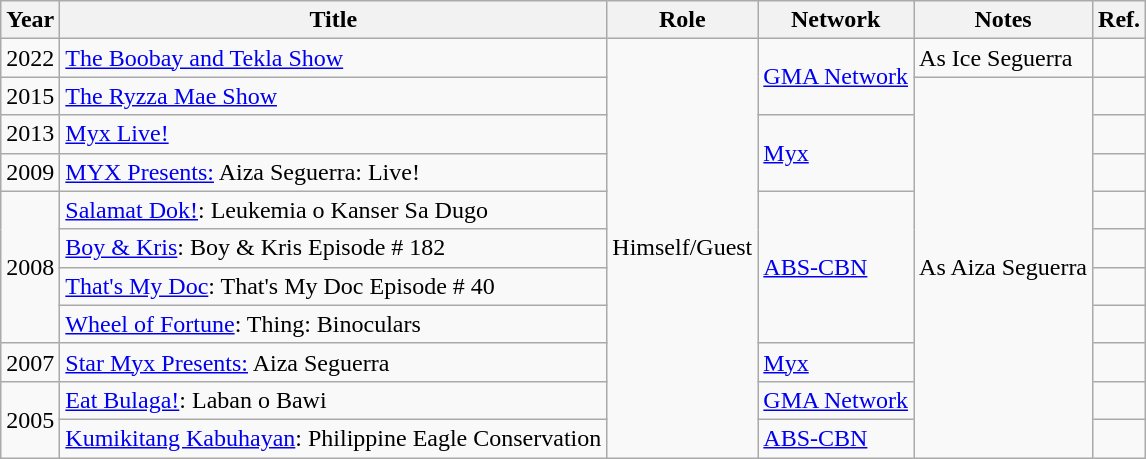<table class="wikitable">
<tr>
<th>Year</th>
<th>Title</th>
<th>Role</th>
<th>Network</th>
<th>Notes</th>
<th>Ref.</th>
</tr>
<tr>
<td>2022</td>
<td><a href='#'>The Boobay and Tekla Show</a></td>
<td rowspan="11">Himself/Guest</td>
<td rowspan="2"><a href='#'>GMA Network</a></td>
<td>As Ice Seguerra</td>
<td></td>
</tr>
<tr>
<td>2015</td>
<td><a href='#'>The Ryzza Mae Show</a></td>
<td rowspan="10">As Aiza Seguerra</td>
<td></td>
</tr>
<tr>
<td>2013</td>
<td><a href='#'>Myx Live!</a></td>
<td rowspan="2"><a href='#'>Myx</a></td>
<td></td>
</tr>
<tr>
<td>2009</td>
<td><a href='#'>MYX Presents:</a> Aiza Seguerra: Live!</td>
<td></td>
</tr>
<tr>
<td rowspan="4">2008</td>
<td><a href='#'>Salamat Dok!</a>: Leukemia o Kanser Sa Dugo</td>
<td rowspan="4"><a href='#'>ABS-CBN</a></td>
<td></td>
</tr>
<tr>
<td><a href='#'>Boy & Kris</a>: Boy & Kris Episode # 182</td>
<td></td>
</tr>
<tr>
<td><a href='#'>That's My Doc</a>: That's My Doc Episode # 40</td>
<td></td>
</tr>
<tr>
<td><a href='#'>Wheel of Fortune</a>: Thing: Binoculars</td>
<td></td>
</tr>
<tr>
<td>2007</td>
<td><a href='#'>Star Myx Presents:</a> Aiza Seguerra</td>
<td><a href='#'>Myx</a></td>
<td></td>
</tr>
<tr>
<td rowspan="2">2005</td>
<td><a href='#'>Eat Bulaga!</a>: Laban o Bawi</td>
<td><a href='#'>GMA Network</a></td>
<td></td>
</tr>
<tr>
<td><a href='#'>Kumikitang Kabuhayan</a>: Philippine Eagle Conservation</td>
<td><a href='#'>ABS-CBN</a></td>
<td></td>
</tr>
</table>
